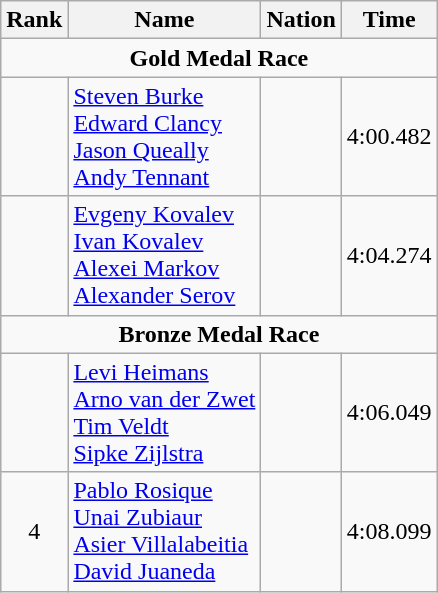<table class="wikitable" style="text-align:center">
<tr>
<th>Rank</th>
<th>Name</th>
<th>Nation</th>
<th>Time</th>
</tr>
<tr>
<td colspan=4><strong>Gold Medal Race</strong></td>
</tr>
<tr>
<td></td>
<td align=left><a href='#'>Steven Burke</a><br><a href='#'>Edward Clancy</a><br><a href='#'>Jason Queally</a><br><a href='#'>Andy Tennant</a></td>
<td align=left></td>
<td>4:00.482</td>
</tr>
<tr>
<td></td>
<td align=left><a href='#'>Evgeny Kovalev</a><br><a href='#'>Ivan Kovalev</a><br><a href='#'>Alexei Markov</a><br><a href='#'>Alexander Serov</a></td>
<td align=left></td>
<td>4:04.274</td>
</tr>
<tr>
<td colspan=4><strong>Bronze Medal Race</strong></td>
</tr>
<tr>
<td></td>
<td align=left><a href='#'>Levi Heimans</a><br><a href='#'>Arno van der Zwet</a><br><a href='#'>Tim Veldt</a><br><a href='#'>Sipke Zijlstra</a></td>
<td align=left></td>
<td>4:06.049</td>
</tr>
<tr>
<td>4</td>
<td align=left><a href='#'>Pablo Rosique</a><br><a href='#'>Unai Zubiaur</a><br><a href='#'>Asier Villalabeitia</a><br><a href='#'>David Juaneda</a></td>
<td align=left></td>
<td>4:08.099</td>
</tr>
</table>
